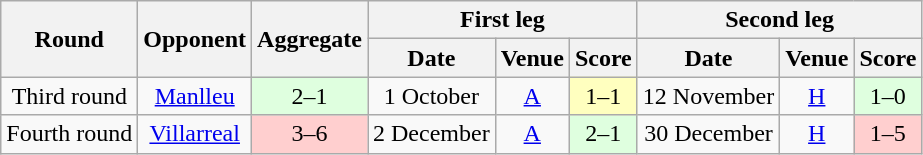<table class="wikitable" style="text-align:center;">
<tr>
<th rowspan="2">Round</th>
<th rowspan="2">Opponent</th>
<th rowspan="2">Aggregate</th>
<th colspan="3">First leg</th>
<th colspan="3">Second leg</th>
</tr>
<tr>
<th>Date</th>
<th>Venue</th>
<th>Score</th>
<th>Date</th>
<th>Venue</th>
<th>Score</th>
</tr>
<tr>
<td>Third round</td>
<td><a href='#'>Manlleu</a></td>
<td bgcolor="#DFFFDF">2–1</td>
<td>1 October</td>
<td><a href='#'>A</a></td>
<td bgcolor="#FFFFBF">1–1</td>
<td>12 November</td>
<td><a href='#'>H</a></td>
<td bgcolor="DFFFDF">1–0</td>
</tr>
<tr>
<td>Fourth round</td>
<td><a href='#'>Villarreal</a></td>
<td bgcolor="#FFCFCF">3–6</td>
<td>2 December</td>
<td><a href='#'>A</a></td>
<td bgcolor="#DFFFDF">2–1</td>
<td>30 December</td>
<td><a href='#'>H</a></td>
<td bgcolor="#FFCFCF">1–5</td>
</tr>
</table>
